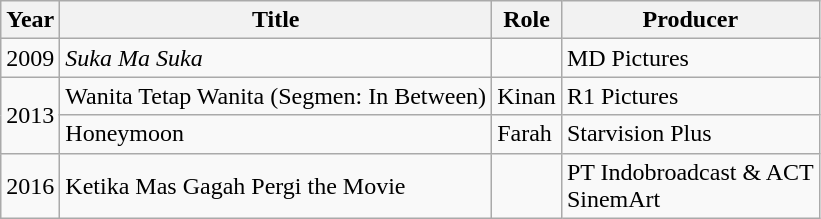<table class="wikitable sortable">
<tr>
<th>Year</th>
<th>Title</th>
<th>Role</th>
<th>Producer</th>
</tr>
<tr>
<td>2009</td>
<td><em>Suka Ma Suka</em></td>
<td></td>
<td>MD Pictures</td>
</tr>
<tr>
<td rowspan="2">2013</td>
<td>Wanita Tetap Wanita (Segmen: In Between)<em></td>
<td>Kinan</td>
<td>R1 Pictures</td>
</tr>
<tr>
<td></em>Honeymoon<em></td>
<td>Farah</td>
<td>Starvision Plus</td>
</tr>
<tr>
<td>2016</td>
<td></em>Ketika Mas Gagah Pergi the Movie<em></td>
<td></td>
<td>PT Indobroadcast & ACT<br>SinemArt</td>
</tr>
</table>
